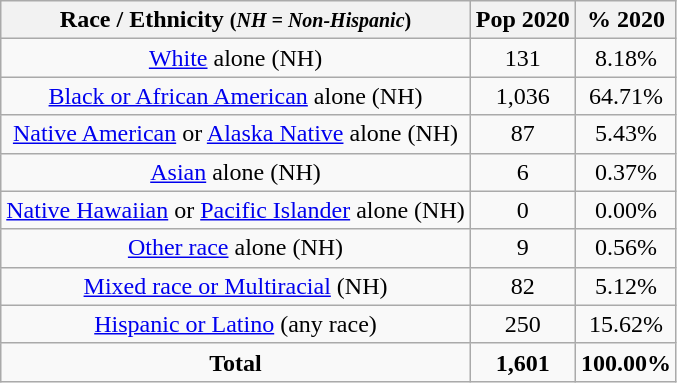<table class="wikitable" style="text-align:center;">
<tr>
<th>Race / Ethnicity <small>(<em>NH = Non-Hispanic</em>)</small></th>
<th>Pop 2020</th>
<th>% 2020</th>
</tr>
<tr>
<td><a href='#'>White</a> alone (NH)</td>
<td>131</td>
<td>8.18%</td>
</tr>
<tr>
<td><a href='#'>Black or African American</a> alone (NH)</td>
<td>1,036</td>
<td>64.71%</td>
</tr>
<tr>
<td><a href='#'>Native American</a> or <a href='#'>Alaska Native</a> alone (NH)</td>
<td>87</td>
<td>5.43%</td>
</tr>
<tr>
<td><a href='#'>Asian</a> alone (NH)</td>
<td>6</td>
<td>0.37%</td>
</tr>
<tr>
<td><a href='#'>Native Hawaiian</a> or <a href='#'>Pacific Islander</a> alone (NH)</td>
<td>0</td>
<td>0.00%</td>
</tr>
<tr>
<td><a href='#'>Other race</a> alone (NH)</td>
<td>9</td>
<td>0.56%</td>
</tr>
<tr>
<td><a href='#'>Mixed race or Multiracial</a> (NH)</td>
<td>82</td>
<td>5.12%</td>
</tr>
<tr>
<td><a href='#'>Hispanic or Latino</a> (any race)</td>
<td>250</td>
<td>15.62%</td>
</tr>
<tr>
<td><strong>Total</strong></td>
<td><strong>1,601</strong></td>
<td><strong>100.00%</strong></td>
</tr>
</table>
